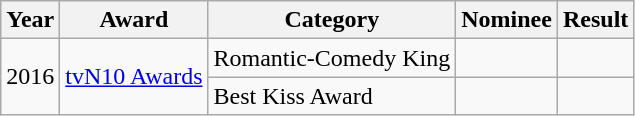<table class="wikitable">
<tr>
<th>Year</th>
<th>Award</th>
<th>Category</th>
<th>Nominee</th>
<th>Result</th>
</tr>
<tr>
<td rowspan="2">2016</td>
<td rowspan="2"><a href='#'>tvN10 Awards</a></td>
<td>Romantic-Comedy King</td>
<td></td>
<td></td>
</tr>
<tr>
<td>Best Kiss Award</td>
<td></td>
<td></td>
</tr>
</table>
